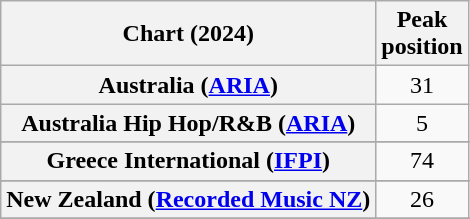<table class="wikitable sortable plainrowheaders" style="text-align:center">
<tr>
<th scope="col">Chart (2024)</th>
<th scope="col">Peak<br>position</th>
</tr>
<tr>
<th scope="row">Australia (<a href='#'>ARIA</a>)</th>
<td>31</td>
</tr>
<tr>
<th scope="row">Australia Hip Hop/R&B (<a href='#'>ARIA</a>)</th>
<td>5</td>
</tr>
<tr>
</tr>
<tr>
</tr>
<tr>
<th scope="row">Greece International (<a href='#'>IFPI</a>)</th>
<td>74</td>
</tr>
<tr>
</tr>
<tr>
<th scope="row">New Zealand (<a href='#'>Recorded Music NZ</a>)</th>
<td>26</td>
</tr>
<tr>
</tr>
<tr>
</tr>
<tr>
</tr>
<tr>
</tr>
<tr>
</tr>
<tr>
</tr>
</table>
